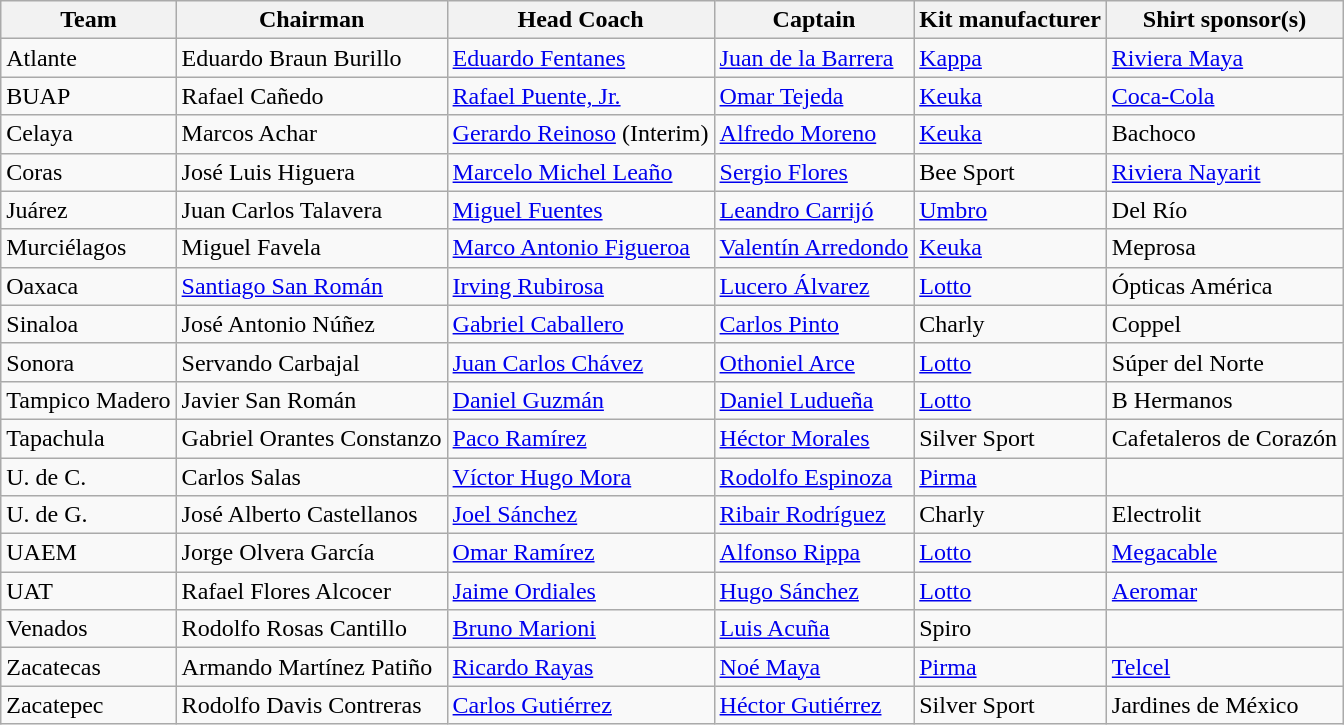<table class="wikitable sortable" style="text-align: left;">
<tr>
<th>Team</th>
<th>Chairman</th>
<th>Head Coach</th>
<th>Captain</th>
<th>Kit manufacturer</th>
<th>Shirt sponsor(s)</th>
</tr>
<tr>
<td>Atlante</td>
<td>Eduardo Braun Burillo</td>
<td> <a href='#'>Eduardo Fentanes</a></td>
<td> <a href='#'>Juan de la Barrera</a></td>
<td><a href='#'>Kappa</a></td>
<td><a href='#'>Riviera Maya</a></td>
</tr>
<tr>
<td>BUAP</td>
<td>Rafael Cañedo</td>
<td> <a href='#'>Rafael Puente, Jr.</a></td>
<td> <a href='#'>Omar Tejeda</a></td>
<td><a href='#'>Keuka</a></td>
<td><a href='#'>Coca-Cola</a></td>
</tr>
<tr>
<td>Celaya</td>
<td>Marcos Achar</td>
<td> <a href='#'>Gerardo Reinoso</a> (Interim)</td>
<td> <a href='#'>Alfredo Moreno</a></td>
<td><a href='#'>Keuka</a></td>
<td>Bachoco</td>
</tr>
<tr>
<td>Coras</td>
<td>José Luis Higuera</td>
<td> <a href='#'>Marcelo Michel Leaño</a></td>
<td> <a href='#'>Sergio Flores</a></td>
<td>Bee Sport</td>
<td><a href='#'>Riviera Nayarit</a></td>
</tr>
<tr>
<td>Juárez</td>
<td>Juan Carlos Talavera</td>
<td> <a href='#'>Miguel Fuentes</a></td>
<td> <a href='#'>Leandro Carrijó</a></td>
<td><a href='#'>Umbro</a></td>
<td>Del Río</td>
</tr>
<tr>
<td>Murciélagos</td>
<td>Miguel Favela</td>
<td> <a href='#'>Marco Antonio Figueroa</a></td>
<td> <a href='#'>Valentín Arredondo</a></td>
<td><a href='#'>Keuka</a></td>
<td>Meprosa</td>
</tr>
<tr>
<td>Oaxaca</td>
<td><a href='#'>Santiago San Román</a></td>
<td> <a href='#'>Irving Rubirosa</a></td>
<td> <a href='#'>Lucero Álvarez</a></td>
<td><a href='#'>Lotto</a></td>
<td>Ópticas América</td>
</tr>
<tr>
<td>Sinaloa</td>
<td>José Antonio Núñez</td>
<td> <a href='#'>Gabriel Caballero</a></td>
<td> <a href='#'>Carlos Pinto</a></td>
<td>Charly</td>
<td>Coppel</td>
</tr>
<tr>
<td>Sonora</td>
<td>Servando Carbajal</td>
<td> <a href='#'>Juan Carlos Chávez</a></td>
<td> <a href='#'>Othoniel Arce</a></td>
<td><a href='#'>Lotto</a></td>
<td>Súper del Norte</td>
</tr>
<tr>
<td>Tampico Madero</td>
<td>Javier San Román</td>
<td> <a href='#'>Daniel Guzmán</a></td>
<td> <a href='#'>Daniel Ludueña</a></td>
<td><a href='#'>Lotto</a></td>
<td>B Hermanos</td>
</tr>
<tr>
<td>Tapachula</td>
<td>Gabriel Orantes Constanzo</td>
<td> <a href='#'>Paco Ramírez</a></td>
<td> <a href='#'>Héctor Morales</a></td>
<td>Silver Sport</td>
<td>Cafetaleros de Corazón</td>
</tr>
<tr>
<td>U. de C.</td>
<td>Carlos Salas</td>
<td> <a href='#'>Víctor Hugo Mora</a></td>
<td> <a href='#'>Rodolfo Espinoza</a></td>
<td><a href='#'>Pirma</a></td>
<td></td>
</tr>
<tr>
<td>U. de G.</td>
<td>José Alberto Castellanos</td>
<td> <a href='#'>Joel Sánchez</a></td>
<td> <a href='#'>Ribair Rodríguez</a></td>
<td>Charly</td>
<td>Electrolit</td>
</tr>
<tr>
<td>UAEM</td>
<td>Jorge Olvera García</td>
<td> <a href='#'>Omar Ramírez</a></td>
<td> <a href='#'>Alfonso Rippa</a></td>
<td><a href='#'>Lotto</a></td>
<td><a href='#'>Megacable</a></td>
</tr>
<tr>
<td>UAT</td>
<td>Rafael Flores Alcocer</td>
<td> <a href='#'>Jaime Ordiales</a></td>
<td> <a href='#'>Hugo Sánchez</a></td>
<td><a href='#'>Lotto</a></td>
<td><a href='#'>Aeromar</a></td>
</tr>
<tr>
<td>Venados</td>
<td>Rodolfo Rosas Cantillo</td>
<td> <a href='#'>Bruno Marioni</a></td>
<td> <a href='#'>Luis Acuña</a></td>
<td>Spiro</td>
<td></td>
</tr>
<tr>
<td>Zacatecas</td>
<td>Armando Martínez Patiño</td>
<td> <a href='#'>Ricardo Rayas</a></td>
<td> <a href='#'>Noé Maya</a></td>
<td><a href='#'>Pirma</a></td>
<td><a href='#'>Telcel</a></td>
</tr>
<tr>
<td>Zacatepec</td>
<td>Rodolfo Davis Contreras</td>
<td> <a href='#'>Carlos Gutiérrez</a></td>
<td> <a href='#'>Héctor Gutiérrez</a></td>
<td>Silver Sport</td>
<td>Jardines de México</td>
</tr>
</table>
